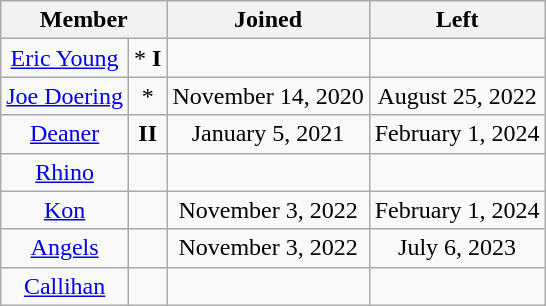<table class="wikitable sortable" style="text-align:center;">
<tr>
<th colspan="2">Member</th>
<th>Joined</th>
<th>Left</th>
</tr>
<tr>
<td><a href='#'>Eric Young</a></td>
<td>* <strong>I</strong></td>
<td></td>
<td></td>
</tr>
<tr>
<td><a href='#'>Joe Doering</a></td>
<td>*</td>
<td>November 14, 2020</td>
<td>August 25, 2022</td>
</tr>
<tr>
<td><a href='#'>Deaner</a></td>
<td><strong>II</strong></td>
<td>January 5, 2021</td>
<td>February 1, 2024</td>
</tr>
<tr>
<td><a href='#'>Rhino</a></td>
<td></td>
<td><a href='#'></a></td>
<td></td>
</tr>
<tr>
<td><a href='#'>Kon</a></td>
<td></td>
<td>November 3, 2022</td>
<td>February 1, 2024</td>
</tr>
<tr>
<td><a href='#'>Angels</a></td>
<td></td>
<td>November 3, 2022</td>
<td>July 6, 2023</td>
</tr>
<tr>
<td><a href='#'>Callihan</a></td>
<td></td>
<td></td>
<td><a href='#'></a></td>
</tr>
</table>
